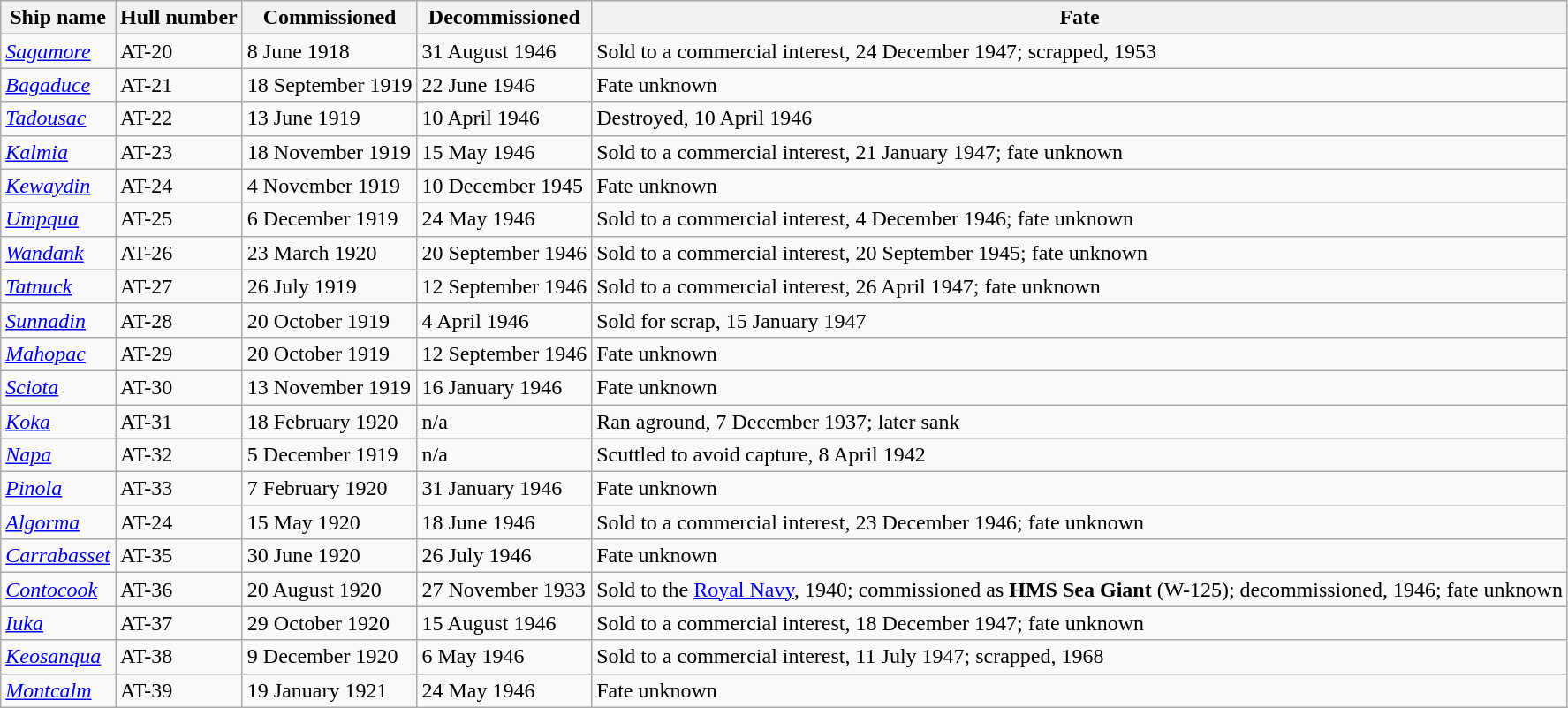<table class="wikitable sortable">
<tr>
<th>Ship name</th>
<th>Hull number</th>
<th>Commissioned</th>
<th>Decommissioned</th>
<th>Fate</th>
</tr>
<tr>
<td><a href='#'><em>Sagamore</em></a></td>
<td>AT-20</td>
<td>8 June 1918</td>
<td>31 August 1946</td>
<td>Sold to a commercial interest, 24 December 1947; scrapped, 1953</td>
</tr>
<tr>
<td><a href='#'><em>Bagaduce</em></a></td>
<td>AT-21</td>
<td>18 September 1919</td>
<td>22 June 1946</td>
<td>Fate unknown</td>
</tr>
<tr>
<td><a href='#'><em>Tadousac</em></a></td>
<td>AT-22</td>
<td>13 June 1919</td>
<td>10 April 1946</td>
<td>Destroyed, 10 April 1946</td>
</tr>
<tr>
<td><a href='#'><em>Kalmia</em></a></td>
<td>AT-23</td>
<td>18 November 1919</td>
<td>15 May 1946</td>
<td>Sold to a commercial interest, 21 January 1947; fate unknown</td>
</tr>
<tr>
<td><a href='#'><em>Kewaydin</em></a></td>
<td>AT-24</td>
<td>4 November 1919</td>
<td>10 December 1945</td>
<td>Fate unknown</td>
</tr>
<tr>
<td><a href='#'><em>Umpqua</em></a></td>
<td>AT-25</td>
<td>6 December 1919</td>
<td>24 May 1946</td>
<td>Sold to a commercial interest, 4 December 1946; fate unknown</td>
</tr>
<tr>
<td><a href='#'><em>Wandank</em></a></td>
<td>AT-26</td>
<td>23 March 1920</td>
<td>20 September 1946</td>
<td>Sold to a commercial interest, 20 September 1945; fate unknown</td>
</tr>
<tr>
<td><a href='#'><em>Tatnuck</em></a></td>
<td>AT-27</td>
<td>26 July 1919</td>
<td>12 September 1946</td>
<td>Sold to a commercial interest, 26 April 1947; fate unknown</td>
</tr>
<tr>
<td><a href='#'><em>Sunnadin</em></a></td>
<td>AT-28</td>
<td>20 October 1919</td>
<td>4 April 1946</td>
<td>Sold for scrap, 15 January 1947</td>
</tr>
<tr>
<td><a href='#'><em>Mahopac</em></a></td>
<td>AT-29</td>
<td>20 October 1919</td>
<td>12 September 1946</td>
<td>Fate unknown</td>
</tr>
<tr>
<td><a href='#'><em>Sciota</em></a></td>
<td>AT-30</td>
<td>13 November 1919</td>
<td>16 January 1946</td>
<td>Fate unknown</td>
</tr>
<tr>
<td><a href='#'><em>Koka</em></a></td>
<td>AT-31</td>
<td>18 February 1920</td>
<td>n/a</td>
<td>Ran aground, 7 December 1937; later sank</td>
</tr>
<tr>
<td><a href='#'><em>Napa</em></a></td>
<td>AT-32</td>
<td>5 December 1919</td>
<td>n/a</td>
<td>Scuttled to avoid capture, 8 April 1942</td>
</tr>
<tr>
<td><a href='#'><em>Pinola</em></a></td>
<td>AT-33</td>
<td>7 February 1920</td>
<td>31 January 1946</td>
<td>Fate unknown</td>
</tr>
<tr>
<td><a href='#'><em>Algorma</em></a></td>
<td>AT-24</td>
<td>15 May 1920</td>
<td>18 June 1946</td>
<td>Sold to a commercial interest, 23 December 1946; fate unknown</td>
</tr>
<tr>
<td><a href='#'><em>Carrabasset</em></a></td>
<td>AT-35</td>
<td>30 June 1920</td>
<td>26 July 1946</td>
<td>Fate unknown</td>
</tr>
<tr>
<td><a href='#'><em>Contocook</em></a></td>
<td>AT-36</td>
<td>20 August 1920</td>
<td>27 November 1933</td>
<td>Sold to the <a href='#'>Royal Navy</a>, 1940; commissioned as <strong>HMS Sea Giant</strong> (W-125); decommissioned, 1946; fate unknown</td>
</tr>
<tr>
<td><a href='#'><em>Iuka</em></a></td>
<td>AT-37</td>
<td>29 October 1920</td>
<td>15 August 1946</td>
<td>Sold to a commercial interest, 18 December 1947; fate unknown</td>
</tr>
<tr>
<td><a href='#'><em>Keosanqua</em></a></td>
<td>AT-38</td>
<td>9 December 1920</td>
<td>6 May 1946</td>
<td>Sold to a commercial interest, 11 July 1947; scrapped, 1968</td>
</tr>
<tr>
<td><a href='#'><em>Montcalm</em></a></td>
<td>AT-39</td>
<td>19 January 1921</td>
<td>24 May 1946</td>
<td>Fate unknown</td>
</tr>
</table>
